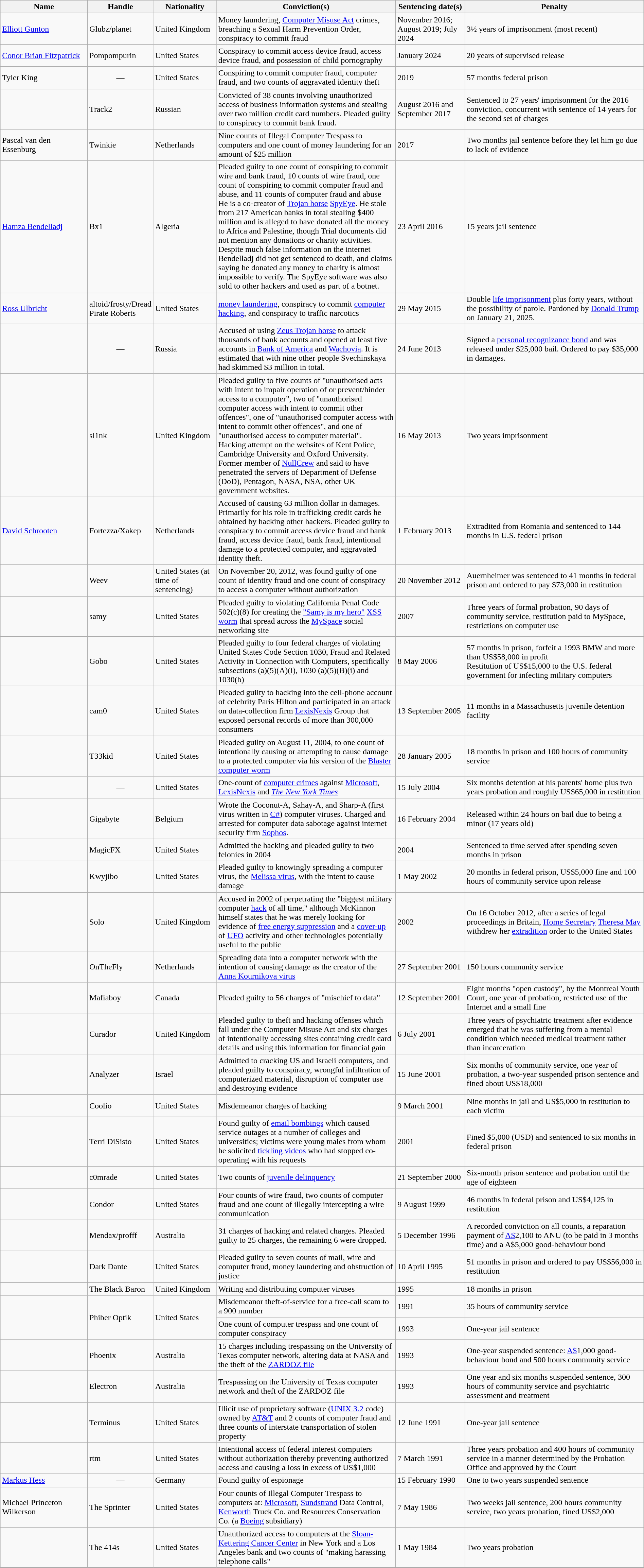<table class="wikitable sortable" style="width:100%;">
<tr>
<th width=14%>Name</th>
<th width=7%>Handle</th>
<th width=10%>Nationality</th>
<th style="width:29%;" class="unsortable">Conviction(s)</th>
<th width=11% data-sort-type=date>Sentencing date(s)</th>
<th style="width:29%;" class="unsortable">Penalty</th>
</tr>
<tr>
<td><a href='#'>Elliott Gunton</a></td>
<td>Glubz/planet</td>
<td>United Kingdom</td>
<td>Money laundering, <a href='#'>Computer Misuse Act</a> crimes, breaching a Sexual Harm Prevention Order, conspiracy to commit fraud</td>
<td>November 2016; August 2019; July 2024</td>
<td>3½ years of imprisonment (most recent)</td>
</tr>
<tr>
<td><a href='#'>Conor Brian Fitzpatrick</a></td>
<td>Pompompurin</td>
<td>United States</td>
<td>Conspiracy to commit access device fraud, access device fraud, and possession of child pornography</td>
<td>January 2024</td>
<td>20 years of supervised release</td>
</tr>
<tr>
<td>Tyler King</td>
<td align=center>—</td>
<td>United States</td>
<td>Conspiring to commit computer fraud, computer fraud, and two counts of aggravated identity theft</td>
<td>2019</td>
<td>57 months federal prison</td>
</tr>
<tr>
<td></td>
<td>Track2</td>
<td>Russian</td>
<td>Convicted of 38 counts involving unauthorized access of business information systems and stealing over two million credit card numbers. Pleaded guilty to conspiracy to commit bank fraud.</td>
<td data-sort-value="1 Aug 2016">August 2016 and September 2017</td>
<td>Sentenced to 27 years' imprisonment for the 2016 conviction, concurrent with sentence of 14 years for the second set of charges</td>
</tr>
<tr>
<td>Pascal van den Essenburg</td>
<td>Twinkie</td>
<td>Netherlands</td>
<td>Nine counts of Illegal Computer Trespass to computers and one count of money laundering for an amount of $25 million</td>
<td>2017</td>
<td>Two months jail sentence before they let him go due to lack of evidence</td>
</tr>
<tr>
<td><a href='#'>Hamza Bendelladj</a></td>
<td>Bx1</td>
<td>Algeria</td>
<td>Pleaded guilty to one count of conspiring to commit wire and bank fraud, 10 counts of wire fraud, one count of conspiring to commit computer fraud and abuse, and 11 counts of computer fraud and abuse<br>He is a co-creator of <a href='#'>Trojan horse</a> <a href='#'>SpyEye</a>. He stole from 217 American banks in total stealing $400 million and is alleged to have donated all the money to Africa and Palestine, though Trial documents did not mention any donations or charity activities. Despite much false information on the internet Bendelladj did not get sentenced to death, and claims saying he donated any money to charity is almost impossible to verify. The SpyEye software was also sold to other hackers and used as part of a botnet.</td>
<td>23 April 2016</td>
<td>15 years jail sentence</td>
</tr>
<tr>
<td><a href='#'>Ross Ulbricht</a></td>
<td>altoid/frosty/Dread Pirate Roberts</td>
<td>United States</td>
<td><a href='#'>money laundering</a>, conspiracy to commit <a href='#'>computer hacking</a>, and conspiracy to traffic narcotics</td>
<td>29 May 2015</td>
<td>Double <a href='#'>life imprisonment</a> plus forty years, without the possibility of parole.  Pardoned by <a href='#'>Donald Trump</a> on January 21, 2025.</td>
</tr>
<tr>
<td></td>
<td align=center>—</td>
<td>Russia</td>
<td>Accused of using <a href='#'>Zeus Trojan horse</a> to attack thousands of bank accounts and opened at least five accounts in <a href='#'>Bank of America</a> and <a href='#'>Wachovia</a>. It is estimated that with nine other people Svechinskaya had skimmed $3 million in total.</td>
<td>24 June 2013</td>
<td>Signed a <a href='#'>personal recognizance bond</a> and was released under $25,000 bail. Ordered to pay $35,000 in damages.</td>
</tr>
<tr>
<td></td>
<td>sl1nk</td>
<td>United Kingdom</td>
<td>Pleaded guilty to five counts of "unauthorised acts with intent to impair operation of or prevent/hinder access to a computer", two of "unauthorised computer access with intent to commit other offences", one of "unauthorised computer access with intent to commit other offences", and one of "unauthorised access to computer material".<br> Hacking attempt on the websites of Kent Police, Cambridge University and Oxford University. Former member of <a href='#'>NullCrew</a> and said to have penetrated the servers of Department of Defense (DoD), Pentagon, NASA, NSA, other UK government websites.</td>
<td>16 May 2013</td>
<td>Two years imprisonment</td>
</tr>
<tr>
<td><a href='#'>David Schrooten</a></td>
<td>Fortezza/Xakep</td>
<td>Netherlands</td>
<td>Accused of causing 63 million dollar in damages. Primarily for his role in trafficking credit cards he obtained by hacking other hackers. Pleaded guilty to conspiracy to commit access device fraud and bank fraud, access device fraud, bank fraud, intentional damage to a protected computer, and aggravated identity theft.</td>
<td>1 February 2013</td>
<td>Extradited from Romania and sentenced to 144 months in U.S. federal prison</td>
</tr>
<tr>
<td></td>
<td>Weev</td>
<td>United States (at time of sentencing)</td>
<td>On November 20, 2012, was found guilty of one count of identity fraud and one count of conspiracy to access a computer without authorization</td>
<td>20 November 2012</td>
<td>Auernheimer was sentenced to 41 months in federal prison and ordered to pay $73,000 in restitution</td>
</tr>
<tr>
<td></td>
<td>samy</td>
<td>United States</td>
<td>Pleaded guilty to violating California Penal Code 502(c)(8) for creating the <a href='#'>"Samy is my hero"</a> <a href='#'>XSS worm</a> that spread across the <a href='#'>MySpace</a> social networking site</td>
<td data-sort-value="1 Jan 2007">2007</td>
<td>Three years of formal probation, 90 days of community service, restitution paid to MySpace, restrictions on computer use</td>
</tr>
<tr>
<td></td>
<td>Gobo</td>
<td>United States</td>
<td>Pleaded guilty to four federal charges of violating United States Code Section 1030, Fraud and Related Activity in Connection with Computers, specifically subsections (a)(5)(A)(i), 1030 (a)(5)(B)(i) and 1030(b)</td>
<td>8 May 2006</td>
<td>57 months in prison, forfeit a 1993 BMW and more than US$58,000 in profit <br> Restitution of US$15,000 to the U.S. federal government for infecting military computers</td>
</tr>
<tr>
<td></td>
<td>cam0</td>
<td>United States</td>
<td>Pleaded guilty to hacking into the cell-phone account of celebrity Paris Hilton and participated in an attack on data-collection firm <a href='#'>LexisNexis</a> Group that exposed personal records of more than 300,000 consumers</td>
<td>13 September 2005</td>
<td>11 months in a Massachusetts juvenile detention facility</td>
</tr>
<tr>
<td></td>
<td>T33kid</td>
<td>United States</td>
<td>Pleaded guilty on August 11, 2004, to one count of intentionally causing or attempting to cause damage to a protected computer via his version of the <a href='#'>Blaster computer worm</a></td>
<td>28 January 2005</td>
<td>18 months in prison and 100 hours of community service</td>
</tr>
<tr>
<td></td>
<td align=center>—</td>
<td>United States</td>
<td>One-count of <a href='#'>computer crimes</a> against <a href='#'>Microsoft</a>, <a href='#'>LexisNexis</a> and <em><a href='#'>The New York Times</a></em></td>
<td>15 July 2004</td>
<td>Six months detention at his parents' home plus two years probation and roughly US$65,000 in restitution</td>
</tr>
<tr>
<td></td>
<td>Gigabyte</td>
<td>Belgium</td>
<td>Wrote the Coconut-A, Sahay-A, and Sharp-A (first virus written in <a href='#'>C#</a>) computer viruses. Charged and arrested for computer data sabotage against internet security firm <a href='#'>Sophos</a>.</td>
<td>16 February 2004</td>
<td>Released within 24 hours on bail due to being a minor (17 years old)</td>
</tr>
<tr>
<td></td>
<td>MagicFX</td>
<td>United States</td>
<td>Admitted the hacking and pleaded guilty to two felonies in 2004</td>
<td data-sort-value="1 Jan 2004">2004</td>
<td>Sentenced to time served after spending seven months in prison</td>
</tr>
<tr>
<td></td>
<td>Kwyjibo</td>
<td>United States</td>
<td>Pleaded guilty to knowingly spreading a computer virus, the <a href='#'>Melissa virus</a>, with the intent to cause damage</td>
<td>1 May 2002</td>
<td>20 months in federal prison, US$5,000 fine and 100 hours of community service upon release</td>
</tr>
<tr>
<td></td>
<td>Solo</td>
<td>United Kingdom</td>
<td>Accused in 2002 of perpetrating the "biggest military computer <a href='#'>hack</a> of all time," although McKinnon himself states that he was merely looking for evidence of <a href='#'>free energy suppression</a> and a <a href='#'>cover-up</a> of <a href='#'>UFO</a> activity and other technologies potentially useful to the public</td>
<td data-sort-value="1 Jan 2002">2002</td>
<td>On 16 October 2012, after a series of legal proceedings in Britain, <a href='#'>Home Secretary</a> <a href='#'>Theresa May</a> withdrew her <a href='#'>extradition</a> order to the United States</td>
</tr>
<tr>
<td></td>
<td>OnTheFly</td>
<td>Netherlands</td>
<td>Spreading data into a computer network with the intention of causing damage as the creator of the <a href='#'>Anna Kournikova virus</a></td>
<td>27 September 2001</td>
<td>150 hours community service</td>
</tr>
<tr>
<td></td>
<td>Mafiaboy</td>
<td>Canada</td>
<td>Pleaded guilty to 56 charges of "mischief to data"</td>
<td>12 September 2001</td>
<td>Eight months "open custody", by the Montreal Youth Court, one year of probation, restricted use of the Internet and a small fine</td>
</tr>
<tr>
<td></td>
<td>Curador</td>
<td>United Kingdom</td>
<td>Pleaded guilty to theft and hacking offenses which fall under the Computer Misuse Act and six charges of intentionally accessing sites containing credit card details and using this information for financial gain</td>
<td>6 July 2001</td>
<td>Three years of psychiatric treatment after evidence emerged that he was suffering from a mental condition which needed medical treatment rather than incarceration</td>
</tr>
<tr>
<td></td>
<td>Analyzer</td>
<td>Israel</td>
<td>Admitted to cracking US and Israeli computers, and pleaded guilty to conspiracy, wrongful infiltration of computerized material, disruption of computer use and destroying evidence</td>
<td>15 June 2001</td>
<td>Six months of community service, one year of probation, a two-year suspended prison sentence and fined about US$18,000</td>
</tr>
<tr>
<td></td>
<td>Coolio</td>
<td>United States</td>
<td>Misdemeanor charges of hacking</td>
<td>9 March 2001</td>
<td>Nine months in jail and US$5,000 in restitution to each victim</td>
</tr>
<tr>
<td></td>
<td>Terri DiSisto</td>
<td>United States</td>
<td>Found guilty of <a href='#'>email bombings</a> which caused service outages at a number of colleges and universities; victims were young males from whom he solicited <a href='#'>tickling videos</a> who had stopped co-operating with his requests</td>
<td data-sort-value="1 Jan 2001">2001</td>
<td>Fined $5,000 (USD) and sentenced to six months in federal prison</td>
</tr>
<tr>
<td></td>
<td>c0mrade</td>
<td>United States</td>
<td>Two counts of <a href='#'>juvenile delinquency</a></td>
<td>21 September 2000</td>
<td>Six-month prison sentence and probation until the age of eighteen</td>
</tr>
<tr>
<td></td>
<td>Condor</td>
<td>United States</td>
<td>Four counts of wire fraud, two counts of computer fraud and one count of illegally intercepting a wire communication</td>
<td>9 August 1999</td>
<td>46 months in federal prison and US$4,125 in restitution</td>
</tr>
<tr>
<td></td>
<td>Mendax/profff</td>
<td>Australia</td>
<td>31 charges of hacking and related charges. Pleaded guilty to 25 charges, the remaining 6 were dropped.</td>
<td>5 December 1996</td>
<td>A recorded conviction on all counts, a reparation payment of <a href='#'>A$</a>2,100 to ANU (to be paid in 3 months time) and a A$5,000 good-behaviour bond</td>
</tr>
<tr>
<td></td>
<td>Dark Dante</td>
<td>United States</td>
<td>Pleaded guilty to seven counts of mail, wire and computer fraud, money laundering and obstruction of justice</td>
<td>10 April 1995</td>
<td>51 months in prison and ordered to pay US$56,000 in restitution</td>
</tr>
<tr>
<td> </td>
<td>The Black Baron</td>
<td>United Kingdom</td>
<td>Writing and distributing computer viruses</td>
<td data-sort-value="1 Jan 1995">1995</td>
<td>18 months in prison</td>
</tr>
<tr>
<td rowspan=2></td>
<td rowspan=2>Phiber Optik</td>
<td rowspan=2>United States</td>
<td>Misdemeanor theft-of-service for a free-call scam to a 900 number</td>
<td data-sort-value="1 Jan 1991">1991</td>
<td>35 hours of community service</td>
</tr>
<tr>
<td>One count of computer trespass and one count of computer conspiracy</td>
<td data-sort-value="1 Jan 1993">1993</td>
<td>One-year jail sentence</td>
</tr>
<tr>
<td></td>
<td>Phoenix</td>
<td>Australia</td>
<td>15 charges including trespassing on the University of Texas computer network, altering data at NASA and the theft of the <a href='#'>ZARDOZ file</a></td>
<td data-sort-value="1 Jan 1993">1993</td>
<td>One-year suspended sentence: <a href='#'>A$</a>1,000 good-behaviour bond and 500 hours community service</td>
</tr>
<tr>
<td></td>
<td>Electron</td>
<td>Australia</td>
<td>Trespassing on the University of Texas computer network and theft of the ZARDOZ file</td>
<td data-sort-value="1 Jan 1993">1993</td>
<td>One year and six months suspended sentence, 300 hours of community service and psychiatric assessment and treatment</td>
</tr>
<tr>
<td></td>
<td>Terminus</td>
<td>United States</td>
<td>Illicit use of proprietary software (<a href='#'>UNIX 3.2</a> code) owned by <a href='#'>AT&T</a> and 2 counts of computer fraud and three counts of interstate transportation of stolen property</td>
<td>12 June 1991</td>
<td>One-year jail sentence</td>
</tr>
<tr>
<td></td>
<td>rtm</td>
<td>United States</td>
<td>Intentional access of federal interest computers without authorization thereby preventing authorized access and causing a loss in excess of US$1,000</td>
<td>7 March 1991</td>
<td>Three years probation and 400 hours of community service in a manner determined by the Probation Office and approved by the Court</td>
</tr>
<tr>
<td><a href='#'>Markus Hess</a></td>
<td align=center>—</td>
<td>Germany</td>
<td>Found guilty of espionage</td>
<td>15 February 1990</td>
<td>One to two years suspended sentence</td>
</tr>
<tr>
<td>Michael Princeton Wilkerson</td>
<td>The Sprinter</td>
<td>United States</td>
<td>Four counts of Illegal Computer Trespass to computers at: <a href='#'>Microsoft</a>, <a href='#'>Sundstrand</a> Data Control, <a href='#'>Kenworth</a> Truck Co. and Resources Conservation Co. (a <a href='#'>Boeing</a> subsidiary)</td>
<td>7 May 1986</td>
<td>Two weeks jail sentence, 200 hours community service, two years probation, fined US$2,000</td>
</tr>
<tr>
<td></td>
<td>The 414s</td>
<td>United States</td>
<td>Unauthorized access to computers at the <a href='#'>Sloan-Kettering Cancer Center</a> in New York and a Los Angeles bank and two counts of "making harassing telephone calls"</td>
<td>1 May 1984</td>
<td>Two years probation</td>
</tr>
</table>
